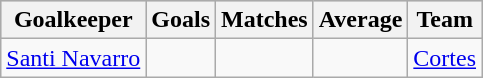<table class="wikitable sortable" class="wikitable">
<tr style="background:#ccc; text-align:center;">
<th>Goalkeeper</th>
<th>Goals</th>
<th>Matches</th>
<th>Average</th>
<th>Team</th>
</tr>
<tr>
<td> <a href='#'>Santi Navarro</a></td>
<td></td>
<td></td>
<td></td>
<td><a href='#'>Cortes</a></td>
</tr>
</table>
